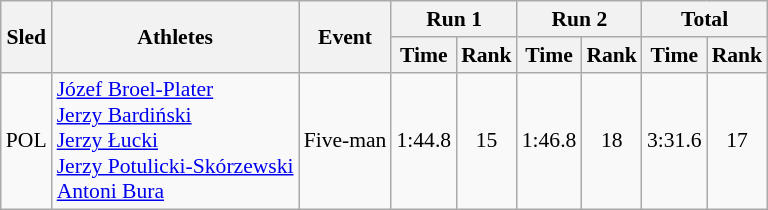<table class="wikitable" border="1" style="font-size:90%">
<tr>
<th rowspan="2">Sled</th>
<th rowspan="2">Athletes</th>
<th rowspan="2">Event</th>
<th colspan="2">Run 1</th>
<th colspan="2">Run 2</th>
<th colspan="2">Total</th>
</tr>
<tr>
<th>Time</th>
<th>Rank</th>
<th>Time</th>
<th>Rank</th>
<th>Time</th>
<th>Rank</th>
</tr>
<tr>
<td align="center">POL</td>
<td><a href='#'>Józef Broel-Plater</a><br><a href='#'>Jerzy Bardiński</a><br><a href='#'>Jerzy Łucki</a><br><a href='#'>Jerzy Potulicki-Skórzewski</a><br><a href='#'>Antoni Bura</a></td>
<td>Five-man</td>
<td align="center">1:44.8</td>
<td align="center">15</td>
<td align="center">1:46.8</td>
<td align="center">18</td>
<td align="center">3:31.6</td>
<td align="center">17</td>
</tr>
</table>
